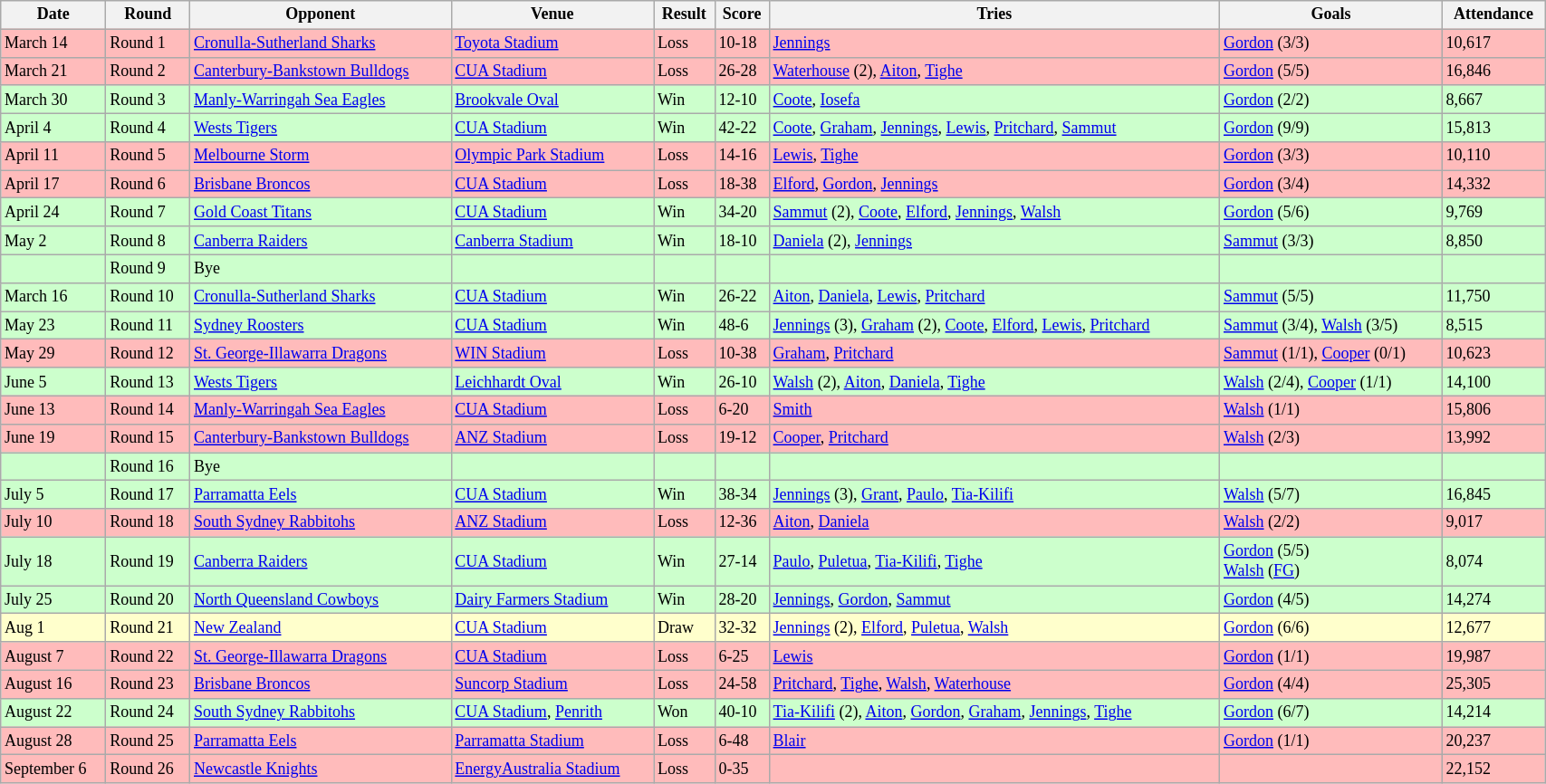<table class="wikitable" style="font-size:75%;" width="90%">
<tr>
<th>Date</th>
<th>Round</th>
<th>Opponent</th>
<th>Venue</th>
<th>Result</th>
<th>Score</th>
<th>Tries</th>
<th>Goals</th>
<th>Attendance</th>
</tr>
<tr bgcolor="#FFBBBB">
<td>March 14</td>
<td>Round 1</td>
<td> <a href='#'>Cronulla-Sutherland Sharks</a></td>
<td><a href='#'>Toyota Stadium</a></td>
<td>Loss</td>
<td>10-18</td>
<td><a href='#'>Jennings</a></td>
<td><a href='#'>Gordon</a> (3/3)</td>
<td>10,617</td>
</tr>
<tr bgcolor="#FFBBBB">
<td>March 21</td>
<td>Round 2</td>
<td> <a href='#'>Canterbury-Bankstown Bulldogs</a></td>
<td><a href='#'>CUA Stadium</a></td>
<td>Loss</td>
<td>26-28</td>
<td><a href='#'>Waterhouse</a> (2), <a href='#'>Aiton</a>, <a href='#'>Tighe</a></td>
<td><a href='#'>Gordon</a> (5/5)</td>
<td>16,846</td>
</tr>
<tr bgcolor="#CCFFCC">
<td>March 30</td>
<td>Round 3</td>
<td> <a href='#'>Manly-Warringah Sea Eagles</a></td>
<td><a href='#'>Brookvale Oval</a></td>
<td>Win</td>
<td>12-10</td>
<td><a href='#'>Coote</a>, <a href='#'>Iosefa</a></td>
<td><a href='#'>Gordon</a> (2/2)</td>
<td>8,667</td>
</tr>
<tr bgcolor="#CCFFCC">
<td>April 4</td>
<td>Round 4</td>
<td> <a href='#'>Wests Tigers</a></td>
<td><a href='#'>CUA Stadium</a></td>
<td>Win</td>
<td>42-22</td>
<td><a href='#'>Coote</a>, <a href='#'>Graham</a>, <a href='#'>Jennings</a>, <a href='#'>Lewis</a>, <a href='#'>Pritchard</a>, <a href='#'>Sammut</a></td>
<td><a href='#'>Gordon</a> (9/9)</td>
<td>15,813</td>
</tr>
<tr bgcolor="#FFBBBB">
<td>April 11</td>
<td>Round 5</td>
<td> <a href='#'>Melbourne Storm</a></td>
<td><a href='#'>Olympic Park Stadium</a></td>
<td>Loss</td>
<td>14-16</td>
<td><a href='#'>Lewis</a>, <a href='#'>Tighe</a></td>
<td><a href='#'>Gordon</a> (3/3)</td>
<td>10,110</td>
</tr>
<tr bgcolor="#FFBBBB">
<td>April 17</td>
<td>Round 6</td>
<td> <a href='#'>Brisbane Broncos</a></td>
<td><a href='#'>CUA Stadium</a></td>
<td>Loss</td>
<td>18-38</td>
<td><a href='#'>Elford</a>, <a href='#'>Gordon</a>, <a href='#'>Jennings</a></td>
<td><a href='#'>Gordon</a> (3/4)</td>
<td>14,332</td>
</tr>
<tr bgcolor="#CCFFCC">
<td>April 24</td>
<td>Round 7</td>
<td> <a href='#'>Gold Coast Titans</a></td>
<td><a href='#'>CUA Stadium</a></td>
<td>Win</td>
<td>34-20</td>
<td><a href='#'>Sammut</a> (2), <a href='#'>Coote</a>, <a href='#'>Elford</a>, <a href='#'>Jennings</a>, <a href='#'>Walsh</a></td>
<td><a href='#'>Gordon</a> (5/6)</td>
<td>9,769</td>
</tr>
<tr bgcolor="#CCFFCC">
<td>May 2</td>
<td>Round 8</td>
<td> <a href='#'>Canberra Raiders</a></td>
<td><a href='#'>Canberra Stadium</a></td>
<td>Win</td>
<td>18-10</td>
<td><a href='#'>Daniela</a> (2), <a href='#'>Jennings</a></td>
<td><a href='#'>Sammut</a> (3/3)</td>
<td>8,850</td>
</tr>
<tr bgcolor="#CCFFCC">
<td></td>
<td>Round 9</td>
<td>Bye</td>
<td></td>
<td></td>
<td></td>
<td></td>
<td></td>
<td></td>
</tr>
<tr bgcolor="#CCFFCC">
<td>March 16</td>
<td>Round 10</td>
<td> <a href='#'>Cronulla-Sutherland Sharks</a></td>
<td><a href='#'>CUA Stadium</a></td>
<td>Win</td>
<td>26-22</td>
<td><a href='#'>Aiton</a>, <a href='#'>Daniela</a>, <a href='#'>Lewis</a>, <a href='#'>Pritchard</a></td>
<td><a href='#'>Sammut</a> (5/5)</td>
<td>11,750</td>
</tr>
<tr bgcolor="#CCFFCC">
<td>May 23</td>
<td>Round 11</td>
<td> <a href='#'>Sydney Roosters</a></td>
<td><a href='#'>CUA Stadium</a></td>
<td>Win</td>
<td>48-6</td>
<td><a href='#'>Jennings</a> (3), <a href='#'>Graham</a> (2), <a href='#'>Coote</a>, <a href='#'>Elford</a>, <a href='#'>Lewis</a>, <a href='#'>Pritchard</a></td>
<td><a href='#'>Sammut</a> (3/4), <a href='#'>Walsh</a> (3/5)</td>
<td>8,515</td>
</tr>
<tr bgcolor="#FFBBBB">
<td>May 29</td>
<td>Round 12</td>
<td> <a href='#'>St. George-Illawarra Dragons</a></td>
<td><a href='#'>WIN Stadium</a></td>
<td>Loss</td>
<td>10-38</td>
<td><a href='#'>Graham</a>, <a href='#'>Pritchard</a></td>
<td><a href='#'>Sammut</a> (1/1), <a href='#'>Cooper</a> (0/1)</td>
<td>10,623</td>
</tr>
<tr bgcolor="#CCFFCC">
<td>June 5</td>
<td>Round 13</td>
<td> <a href='#'>Wests Tigers</a></td>
<td><a href='#'>Leichhardt Oval</a></td>
<td>Win</td>
<td>26-10</td>
<td><a href='#'>Walsh</a> (2), <a href='#'>Aiton</a>, <a href='#'>Daniela</a>, <a href='#'>Tighe</a></td>
<td><a href='#'>Walsh</a> (2/4), <a href='#'>Cooper</a> (1/1)</td>
<td>14,100</td>
</tr>
<tr bgcolor="#FFBBBB">
<td>June 13</td>
<td>Round 14</td>
<td> <a href='#'>Manly-Warringah Sea Eagles</a></td>
<td><a href='#'>CUA Stadium</a></td>
<td>Loss</td>
<td>6-20</td>
<td><a href='#'>Smith</a></td>
<td><a href='#'>Walsh</a> (1/1)</td>
<td>15,806</td>
</tr>
<tr bgcolor="#FFBBBB">
<td>June 19</td>
<td>Round 15</td>
<td> <a href='#'>Canterbury-Bankstown Bulldogs</a></td>
<td><a href='#'>ANZ Stadium</a></td>
<td>Loss</td>
<td>19-12</td>
<td><a href='#'>Cooper</a>, <a href='#'>Pritchard</a></td>
<td><a href='#'>Walsh</a> (2/3)</td>
<td>13,992</td>
</tr>
<tr bgcolor="#CCFFCC">
<td></td>
<td>Round 16</td>
<td>Bye</td>
<td></td>
<td></td>
<td></td>
<td></td>
<td></td>
<td></td>
</tr>
<tr bgcolor="#CCFFCC">
<td>July 5</td>
<td>Round 17</td>
<td> <a href='#'>Parramatta Eels</a></td>
<td><a href='#'>CUA Stadium</a></td>
<td>Win</td>
<td>38-34</td>
<td><a href='#'>Jennings</a> (3), <a href='#'>Grant</a>, <a href='#'>Paulo</a>, <a href='#'>Tia-Kilifi</a></td>
<td><a href='#'>Walsh</a> (5/7)</td>
<td>16,845</td>
</tr>
<tr bgcolor="#FFBBBB">
<td>July 10</td>
<td>Round 18</td>
<td> <a href='#'>South Sydney Rabbitohs</a></td>
<td><a href='#'>ANZ Stadium</a></td>
<td>Loss</td>
<td>12-36</td>
<td><a href='#'>Aiton</a>, <a href='#'>Daniela</a></td>
<td><a href='#'>Walsh</a> (2/2)</td>
<td>9,017</td>
</tr>
<tr bgcolor="#CCFFCC">
<td>July 18</td>
<td>Round 19</td>
<td> <a href='#'>Canberra Raiders</a></td>
<td><a href='#'>CUA Stadium</a></td>
<td>Win</td>
<td>27-14</td>
<td><a href='#'>Paulo</a>, <a href='#'>Puletua</a>, <a href='#'>Tia-Kilifi</a>, <a href='#'>Tighe</a></td>
<td><a href='#'>Gordon</a> (5/5)<br><a href='#'>Walsh</a> (<a href='#'>FG</a>)</td>
<td>8,074</td>
</tr>
<tr bgcolor="#CCFFCC">
<td>July 25</td>
<td>Round 20</td>
<td> <a href='#'>North Queensland Cowboys</a></td>
<td><a href='#'>Dairy Farmers Stadium</a></td>
<td>Win</td>
<td>28-20</td>
<td><a href='#'>Jennings</a>, <a href='#'>Gordon</a>, <a href='#'>Sammut</a></td>
<td><a href='#'>Gordon</a> (4/5)</td>
<td>14,274</td>
</tr>
<tr bgcolor="#FFFFCC">
<td>Aug 1</td>
<td>Round 21</td>
<td> <a href='#'>New Zealand</a></td>
<td><a href='#'>CUA Stadium</a></td>
<td>Draw</td>
<td>32-32</td>
<td><a href='#'>Jennings</a> (2), <a href='#'>Elford</a>, <a href='#'>Puletua</a>, <a href='#'>Walsh</a></td>
<td><a href='#'>Gordon</a> (6/6)</td>
<td>12,677</td>
</tr>
<tr bgcolor="#FFBBBB">
<td>August 7</td>
<td>Round 22</td>
<td> <a href='#'>St. George-Illawarra Dragons</a></td>
<td><a href='#'>CUA Stadium</a></td>
<td>Loss</td>
<td>6-25</td>
<td><a href='#'>Lewis</a></td>
<td><a href='#'>Gordon</a> (1/1)</td>
<td>19,987</td>
</tr>
<tr bgcolor="#FFBBBB">
<td>August 16</td>
<td>Round 23</td>
<td> <a href='#'>Brisbane Broncos</a></td>
<td><a href='#'>Suncorp Stadium</a></td>
<td>Loss</td>
<td>24-58</td>
<td><a href='#'>Pritchard</a>, <a href='#'>Tighe</a>, <a href='#'>Walsh</a>, <a href='#'>Waterhouse</a></td>
<td><a href='#'>Gordon</a> (4/4)</td>
<td>25,305</td>
</tr>
<tr bgcolor="#CCFFCC">
<td>August 22</td>
<td>Round 24</td>
<td> <a href='#'>South Sydney Rabbitohs</a></td>
<td><a href='#'>CUA Stadium</a>, <a href='#'>Penrith</a></td>
<td>Won</td>
<td>40-10</td>
<td><a href='#'>Tia-Kilifi</a> (2), <a href='#'>Aiton</a>, <a href='#'>Gordon</a>, <a href='#'>Graham</a>, <a href='#'>Jennings</a>, <a href='#'>Tighe</a></td>
<td><a href='#'>Gordon</a> (6/7)</td>
<td>14,214</td>
</tr>
<tr bgcolor="#FFBBBB">
<td>August 28</td>
<td>Round 25</td>
<td> <a href='#'>Parramatta Eels</a></td>
<td><a href='#'>Parramatta Stadium</a></td>
<td>Loss</td>
<td>6-48</td>
<td><a href='#'>Blair</a></td>
<td><a href='#'>Gordon</a> (1/1)</td>
<td>20,237</td>
</tr>
<tr bgcolor="#FFBBBB">
<td>September 6</td>
<td>Round 26</td>
<td> <a href='#'>Newcastle Knights</a></td>
<td><a href='#'>EnergyAustralia Stadium</a></td>
<td>Loss</td>
<td>0-35</td>
<td></td>
<td></td>
<td>22,152</td>
</tr>
</table>
